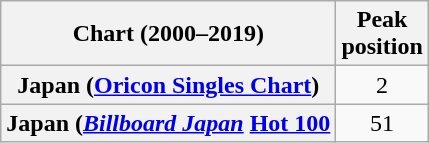<table class="wikitable sortable plainrowheaders" style="text-align:center">
<tr>
<th scope="col">Chart (2000–2019)</th>
<th scope="col">Peak<br> position</th>
</tr>
<tr>
<th scope="row">Japan (<a href='#'>Oricon Singles Chart</a>)</th>
<td>2</td>
</tr>
<tr>
<th scope="row">Japan (<em><a href='#'>Billboard Japan</a></em> <a href='#'>Hot 100</a></th>
<td>51</td>
</tr>
</table>
